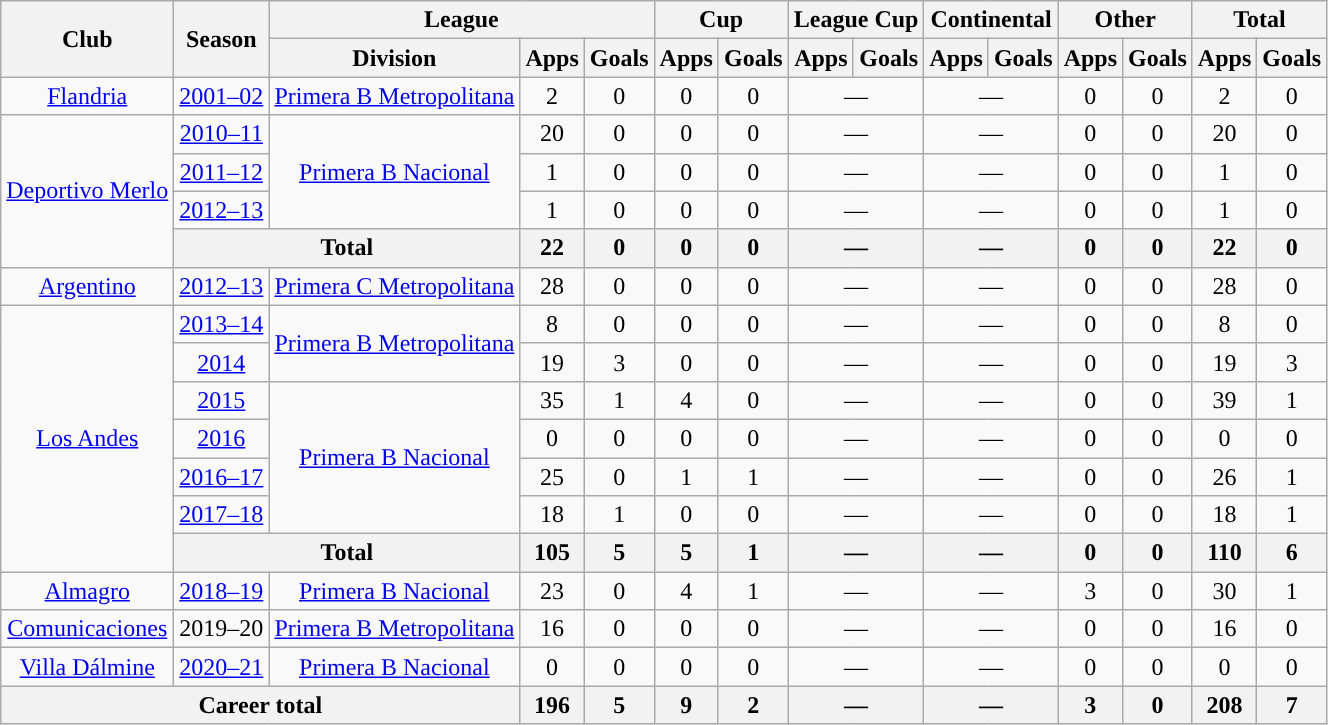<table class="wikitable" style="text-align:center">
<tr>
<th rowspan="2">Club</th>
<th rowspan="2">Season</th>
<th colspan="3">League</th>
<th colspan="2">Cup</th>
<th colspan="2">League Cup</th>
<th colspan="2">Continental</th>
<th colspan="2">Other</th>
<th colspan="2">Total</th>
</tr>
<tr>
<th>Division</th>
<th>Apps</th>
<th>Goals</th>
<th>Apps</th>
<th>Goals</th>
<th>Apps</th>
<th>Goals</th>
<th>Apps</th>
<th>Goals</th>
<th>Apps</th>
<th>Goals</th>
<th>Apps</th>
<th>Goals</th>
</tr>
<tr>
<td rowspan="1"><a href='#'>Flandria</a></td>
<td><a href='#'>2001–02</a></td>
<td rowspan="1"><a href='#'>Primera B Metropolitana</a></td>
<td>2</td>
<td>0</td>
<td>0</td>
<td>0</td>
<td colspan="2">—</td>
<td colspan="2">—</td>
<td>0</td>
<td>0</td>
<td>2</td>
<td>0</td>
</tr>
<tr>
<td rowspan="4"><a href='#'>Deportivo Merlo</a></td>
<td><a href='#'>2010–11</a></td>
<td rowspan="3"><a href='#'>Primera B Nacional</a></td>
<td>20</td>
<td>0</td>
<td>0</td>
<td>0</td>
<td colspan="2">—</td>
<td colspan="2">—</td>
<td>0</td>
<td>0</td>
<td>20</td>
<td>0</td>
</tr>
<tr>
<td><a href='#'>2011–12</a></td>
<td>1</td>
<td>0</td>
<td>0</td>
<td>0</td>
<td colspan="2">—</td>
<td colspan="2">—</td>
<td>0</td>
<td>0</td>
<td>1</td>
<td>0</td>
</tr>
<tr>
<td><a href='#'>2012–13</a></td>
<td>1</td>
<td>0</td>
<td>0</td>
<td>0</td>
<td colspan="2">—</td>
<td colspan="2">—</td>
<td>0</td>
<td>0</td>
<td>1</td>
<td>0</td>
</tr>
<tr>
<th colspan="2">Total</th>
<th>22</th>
<th>0</th>
<th>0</th>
<th>0</th>
<th colspan="2">—</th>
<th colspan="2">—</th>
<th>0</th>
<th>0</th>
<th>22</th>
<th>0</th>
</tr>
<tr>
<td rowspan="1"><a href='#'>Argentino</a></td>
<td><a href='#'>2012–13</a></td>
<td rowspan="1"><a href='#'>Primera C Metropolitana</a></td>
<td>28</td>
<td>0</td>
<td>0</td>
<td>0</td>
<td colspan="2">—</td>
<td colspan="2">—</td>
<td>0</td>
<td>0</td>
<td>28</td>
<td>0</td>
</tr>
<tr>
<td rowspan="7"><a href='#'>Los Andes</a></td>
<td><a href='#'>2013–14</a></td>
<td rowspan="2"><a href='#'>Primera B Metropolitana</a></td>
<td>8</td>
<td>0</td>
<td>0</td>
<td>0</td>
<td colspan="2">—</td>
<td colspan="2">—</td>
<td>0</td>
<td>0</td>
<td>8</td>
<td>0</td>
</tr>
<tr>
<td><a href='#'>2014</a></td>
<td>19</td>
<td>3</td>
<td>0</td>
<td>0</td>
<td colspan="2">—</td>
<td colspan="2">—</td>
<td>0</td>
<td>0</td>
<td>19</td>
<td>3</td>
</tr>
<tr>
<td><a href='#'>2015</a></td>
<td rowspan="4"><a href='#'>Primera B Nacional</a></td>
<td>35</td>
<td>1</td>
<td>4</td>
<td>0</td>
<td colspan="2">—</td>
<td colspan="2">—</td>
<td>0</td>
<td>0</td>
<td>39</td>
<td>1</td>
</tr>
<tr>
<td><a href='#'>2016</a></td>
<td>0</td>
<td>0</td>
<td>0</td>
<td>0</td>
<td colspan="2">—</td>
<td colspan="2">—</td>
<td>0</td>
<td>0</td>
<td>0</td>
<td>0</td>
</tr>
<tr>
<td><a href='#'>2016–17</a></td>
<td>25</td>
<td>0</td>
<td>1</td>
<td>1</td>
<td colspan="2">—</td>
<td colspan="2">—</td>
<td>0</td>
<td>0</td>
<td>26</td>
<td>1</td>
</tr>
<tr>
<td><a href='#'>2017–18</a></td>
<td>18</td>
<td>1</td>
<td>0</td>
<td>0</td>
<td colspan="2">—</td>
<td colspan="2">—</td>
<td>0</td>
<td>0</td>
<td>18</td>
<td>1</td>
</tr>
<tr>
<th colspan="2">Total</th>
<th>105</th>
<th>5</th>
<th>5</th>
<th>1</th>
<th colspan="2">—</th>
<th colspan="2">—</th>
<th>0</th>
<th>0</th>
<th>110</th>
<th>6</th>
</tr>
<tr>
<td rowspan="1"><a href='#'>Almagro</a></td>
<td><a href='#'>2018–19</a></td>
<td rowspan="1"><a href='#'>Primera B Nacional</a></td>
<td>23</td>
<td>0</td>
<td>4</td>
<td>1</td>
<td colspan="2">—</td>
<td colspan="2">—</td>
<td>3</td>
<td>0</td>
<td>30</td>
<td>1</td>
</tr>
<tr>
<td rowspan="1"><a href='#'>Comunicaciones</a></td>
<td>2019–20</td>
<td rowspan="1"><a href='#'>Primera B Metropolitana</a></td>
<td>16</td>
<td>0</td>
<td>0</td>
<td>0</td>
<td colspan="2">—</td>
<td colspan="2">—</td>
<td>0</td>
<td>0</td>
<td>16</td>
<td>0</td>
</tr>
<tr>
<td rowspan="1"><a href='#'>Villa Dálmine</a></td>
<td><a href='#'>2020–21</a></td>
<td rowspan="1"><a href='#'>Primera B Nacional</a></td>
<td>0</td>
<td>0</td>
<td>0</td>
<td>0</td>
<td colspan="2">—</td>
<td colspan="2">—</td>
<td>0</td>
<td>0</td>
<td>0</td>
<td>0</td>
</tr>
<tr>
<th colspan="3">Career total</th>
<th>196</th>
<th>5</th>
<th>9</th>
<th>2</th>
<th colspan="2">—</th>
<th colspan="2">—</th>
<th>3</th>
<th>0</th>
<th>208</th>
<th>7</th>
</tr>
</table>
